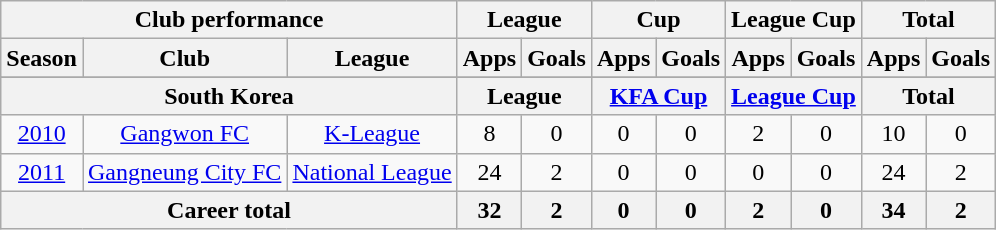<table class="wikitable" style="text-align:center">
<tr>
<th colspan=3>Club performance</th>
<th colspan=2>League</th>
<th colspan=2>Cup</th>
<th colspan=2>League Cup</th>
<th colspan=2>Total</th>
</tr>
<tr>
<th>Season</th>
<th>Club</th>
<th>League</th>
<th>Apps</th>
<th>Goals</th>
<th>Apps</th>
<th>Goals</th>
<th>Apps</th>
<th>Goals</th>
<th>Apps</th>
<th>Goals</th>
</tr>
<tr>
</tr>
<tr>
<th colspan=3>South Korea</th>
<th colspan=2>League</th>
<th colspan=2><a href='#'>KFA Cup</a></th>
<th colspan=2><a href='#'>League Cup</a></th>
<th colspan=2>Total</th>
</tr>
<tr>
<td><a href='#'>2010</a></td>
<td rowspan=1><a href='#'>Gangwon FC</a></td>
<td rowspan="1"><a href='#'>K-League</a></td>
<td>8</td>
<td>0</td>
<td>0</td>
<td>0</td>
<td>2</td>
<td>0</td>
<td>10</td>
<td>0</td>
</tr>
<tr>
<td><a href='#'>2011</a></td>
<td rowspan=1><a href='#'>Gangneung City FC</a></td>
<td rowspan="1"><a href='#'>National League</a></td>
<td>24</td>
<td>2</td>
<td>0</td>
<td>0</td>
<td>0</td>
<td>0</td>
<td>24</td>
<td>2</td>
</tr>
<tr>
<th colspan=3>Career total</th>
<th>32</th>
<th>2</th>
<th>0</th>
<th>0</th>
<th>2</th>
<th>0</th>
<th>34</th>
<th>2</th>
</tr>
</table>
